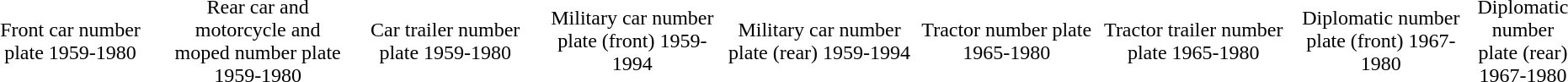<table class="graytable" style="text-align:center">
<tr>
<td width="12%"></td>
<td width="12%"></td>
<td width="12%"></td>
<td width="12%"></td>
<td width="12%"></td>
<td width="12%"></td>
<td width="12%"></td>
<td width="12%"></td>
<td width="12%"></td>
</tr>
<tr>
<td>Front car number plate 1959-1980</td>
<td>Rear car and motorcycle and moped number plate 1959-1980</td>
<td>Car trailer number plate 1959-1980</td>
<td>Military car number plate (front) 1959-1994</td>
<td>Military car number plate (rear) 1959-1994</td>
<td>Tractor number plate 1965-1980</td>
<td>Tractor trailer number plate 1965-1980</td>
<td>Diplomatic number plate (front) 1967-1980</td>
<td>Diplomatic number plate (rear) 1967-1980</td>
</tr>
</table>
